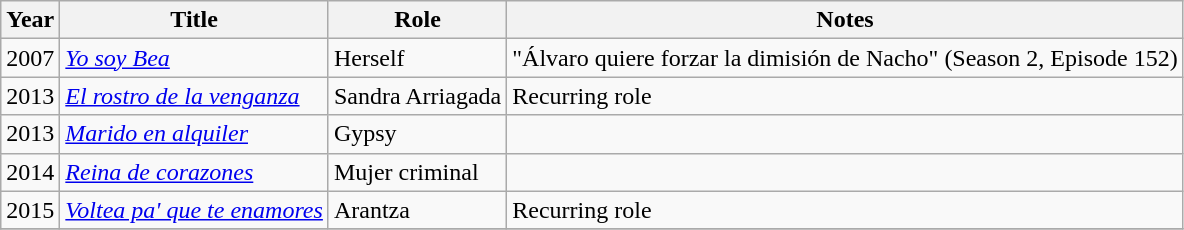<table class="wikitable sortable">
<tr>
<th>Year</th>
<th>Title</th>
<th>Role</th>
<th>Notes</th>
</tr>
<tr>
<td>2007</td>
<td><em><a href='#'>Yo soy Bea</a></em></td>
<td>Herself</td>
<td>"Álvaro quiere forzar la dimisión de Nacho" (Season 2, Episode 152)</td>
</tr>
<tr>
<td>2013</td>
<td><em><a href='#'>El rostro de la venganza</a></em></td>
<td>Sandra Arriagada</td>
<td>Recurring role</td>
</tr>
<tr>
<td>2013</td>
<td><em><a href='#'>Marido en alquiler</a></em></td>
<td>Gypsy</td>
<td></td>
</tr>
<tr>
<td>2014</td>
<td><em><a href='#'>Reina de corazones</a></em></td>
<td>Mujer criminal</td>
<td></td>
</tr>
<tr>
<td>2015</td>
<td><em><a href='#'>Voltea pa' que te enamores</a></em></td>
<td>Arantza</td>
<td>Recurring role</td>
</tr>
<tr>
</tr>
</table>
